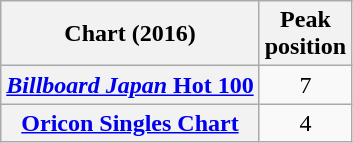<table class="wikitable plainrowheaders sortable" style="text-align:center;" border="1">
<tr>
<th scope="col">Chart (2016)</th>
<th scope="col">Peak<br>position</th>
</tr>
<tr>
<th scope="row"><a href='#'><em>Billboard Japan</em> Hot 100</a></th>
<td>7</td>
</tr>
<tr>
<th scope="row"><a href='#'>Oricon Singles Chart</a></th>
<td>4</td>
</tr>
</table>
